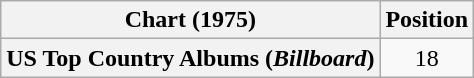<table class="wikitable plainrowheaders" style="text-align:center">
<tr>
<th scope="col">Chart (1975)</th>
<th scope="col">Position</th>
</tr>
<tr>
<th scope="row">US Top Country Albums (<em>Billboard</em>)</th>
<td>18</td>
</tr>
</table>
